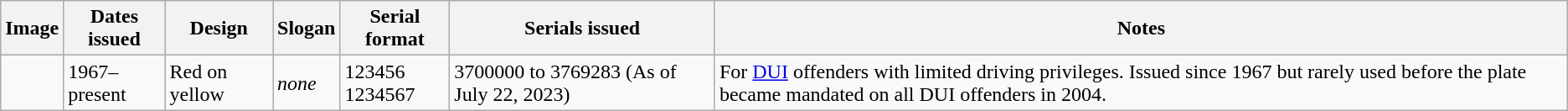<table class="wikitable">
<tr>
<th>Image</th>
<th>Dates issued</th>
<th>Design</th>
<th>Slogan</th>
<th>Serial format</th>
<th>Serials issued</th>
<th>Notes</th>
</tr>
<tr>
<td></td>
<td>1967–present</td>
<td>Red on yellow</td>
<td><em>none</em></td>
<td>123456<br>1234567</td>
<td>3700000 to  3769283 (As of July 22, 2023)</td>
<td>For <a href='#'>DUI</a> offenders with limited driving privileges. Issued since 1967 but rarely used before the plate became mandated on all DUI offenders in 2004.</td>
</tr>
</table>
